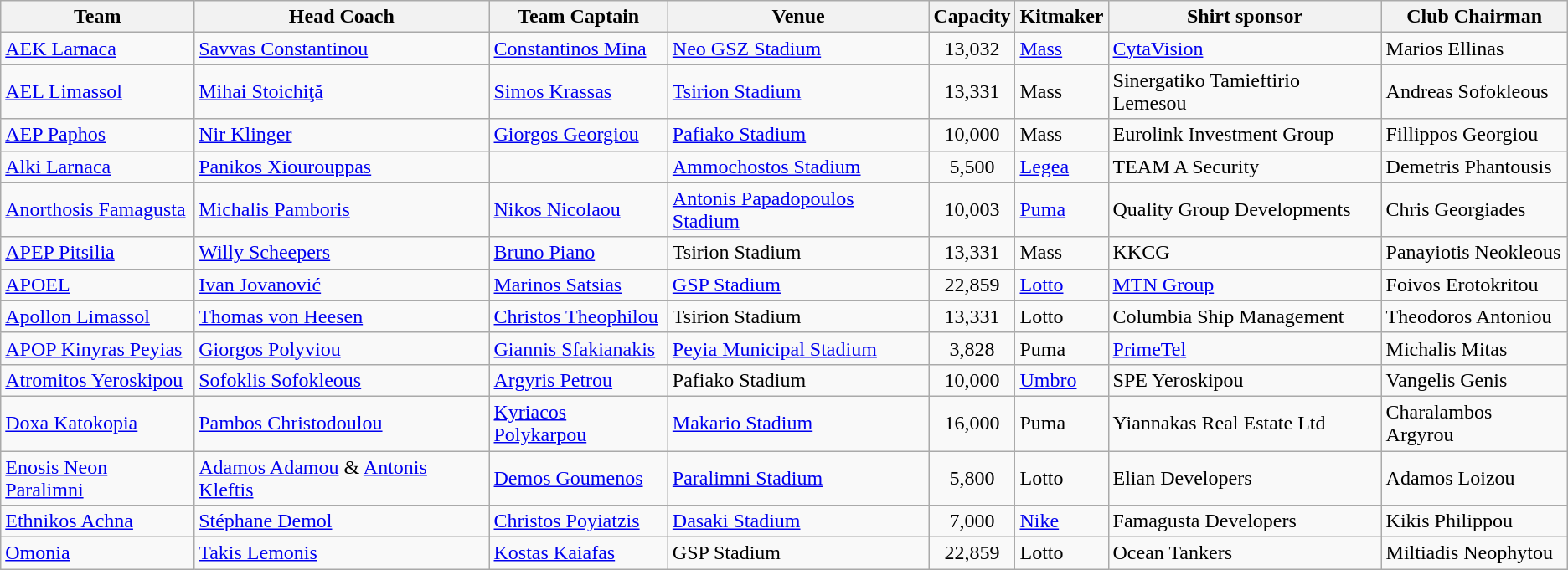<table class="wikitable sortable">
<tr>
<th>Team</th>
<th>Head Coach</th>
<th>Team Captain</th>
<th>Venue</th>
<th>Capacity</th>
<th>Kitmaker</th>
<th>Shirt sponsor</th>
<th>Club Chairman</th>
</tr>
<tr>
<td><a href='#'>AEK Larnaca</a></td>
<td> <a href='#'>Savvas Constantinou</a></td>
<td> <a href='#'>Constantinos Mina</a></td>
<td><a href='#'>Neo GSZ Stadium</a></td>
<td align="center">13,032</td>
<td><a href='#'>Mass</a></td>
<td><a href='#'>CytaVision</a></td>
<td>Marios Ellinas</td>
</tr>
<tr>
<td><a href='#'>AEL Limassol</a></td>
<td> <a href='#'>Mihai Stoichiţă</a></td>
<td> <a href='#'>Simos Krassas</a></td>
<td><a href='#'>Tsirion Stadium</a></td>
<td align="center">13,331</td>
<td>Mass</td>
<td>Sinergatiko Tamieftirio Lemesou</td>
<td>Andreas Sofokleous</td>
</tr>
<tr>
<td><a href='#'>AEP Paphos</a></td>
<td> <a href='#'>Nir Klinger</a></td>
<td> <a href='#'>Giorgos Georgiou</a></td>
<td><a href='#'>Pafiako Stadium</a></td>
<td align="center">10,000</td>
<td>Mass</td>
<td>Eurolink Investment Group</td>
<td>Fillippos Georgiou</td>
</tr>
<tr>
<td><a href='#'>Alki Larnaca</a></td>
<td> <a href='#'>Panikos Xiourouppas</a></td>
<td> </td>
<td><a href='#'>Ammochostos Stadium</a></td>
<td align="center">5,500</td>
<td><a href='#'>Legea</a></td>
<td>TEAM A Security</td>
<td>Demetris Phantousis</td>
</tr>
<tr>
<td><a href='#'>Anorthosis Famagusta</a></td>
<td> <a href='#'>Michalis Pamboris</a></td>
<td> <a href='#'>Nikos Nicolaou</a></td>
<td><a href='#'>Antonis Papadopoulos Stadium</a></td>
<td align="center">10,003</td>
<td><a href='#'>Puma</a></td>
<td>Quality Group Developments</td>
<td>Chris Georgiades</td>
</tr>
<tr>
<td><a href='#'>APEP Pitsilia</a></td>
<td> <a href='#'>Willy Scheepers</a></td>
<td> <a href='#'>Bruno Piano</a></td>
<td>Tsirion Stadium</td>
<td align="center">13,331</td>
<td>Mass</td>
<td>KKCG</td>
<td>Panayiotis Neokleous</td>
</tr>
<tr>
<td><a href='#'>APOEL</a></td>
<td> <a href='#'>Ivan Jovanović</a></td>
<td> <a href='#'>Marinos Satsias</a></td>
<td><a href='#'>GSP Stadium</a></td>
<td align="center">22,859</td>
<td><a href='#'>Lotto</a></td>
<td><a href='#'>MTN Group</a></td>
<td>Foivos Erotokritou</td>
</tr>
<tr>
<td><a href='#'>Apollon Limassol</a></td>
<td> <a href='#'>Thomas von Heesen</a></td>
<td><a href='#'>Christos Theophilou</a></td>
<td>Tsirion Stadium</td>
<td align="center">13,331</td>
<td>Lotto</td>
<td>Columbia Ship Management</td>
<td>Theodoros Antoniou</td>
</tr>
<tr>
<td><a href='#'>APOP Kinyras Peyias</a></td>
<td> <a href='#'>Giorgos Polyviou</a></td>
<td> <a href='#'>Giannis Sfakianakis</a></td>
<td><a href='#'>Peyia Municipal Stadium</a></td>
<td align="center">3,828</td>
<td>Puma</td>
<td><a href='#'>PrimeTel</a></td>
<td>Michalis Mitas</td>
</tr>
<tr>
<td><a href='#'>Atromitos Yeroskipou</a></td>
<td> <a href='#'>Sofoklis Sofokleous</a></td>
<td> <a href='#'>Argyris Petrou</a></td>
<td>Pafiako Stadium</td>
<td align="center">10,000</td>
<td><a href='#'>Umbro</a></td>
<td>SPE Yeroskipou</td>
<td>Vangelis Genis</td>
</tr>
<tr>
<td><a href='#'>Doxa Katokopia</a></td>
<td> <a href='#'>Pambos Christodoulou</a></td>
<td> <a href='#'>Kyriacos Polykarpou</a></td>
<td><a href='#'>Makario Stadium</a></td>
<td align="center">16,000</td>
<td>Puma</td>
<td>Yiannakas Real Estate Ltd</td>
<td>Charalambos Argyrou</td>
</tr>
<tr>
<td><a href='#'>Enosis Neon Paralimni</a></td>
<td> <a href='#'>Adamos Adamou</a> & <a href='#'>Antonis Kleftis</a></td>
<td> <a href='#'>Demos Goumenos</a></td>
<td><a href='#'>Paralimni Stadium</a></td>
<td align="center">5,800</td>
<td>Lotto</td>
<td>Elian Developers</td>
<td>Adamos Loizou</td>
</tr>
<tr>
<td><a href='#'>Ethnikos Achna</a></td>
<td> <a href='#'>Stéphane Demol</a></td>
<td> <a href='#'>Christos Poyiatzis</a></td>
<td><a href='#'>Dasaki Stadium</a></td>
<td align="center">7,000</td>
<td><a href='#'>Nike</a></td>
<td>Famagusta Developers</td>
<td>Kikis Philippou</td>
</tr>
<tr>
<td><a href='#'>Omonia</a></td>
<td> <a href='#'>Takis Lemonis</a></td>
<td> <a href='#'>Kostas Kaiafas</a></td>
<td>GSP Stadium</td>
<td align="center">22,859</td>
<td>Lotto</td>
<td>Ocean Tankers</td>
<td>Miltiadis Neophytou</td>
</tr>
</table>
